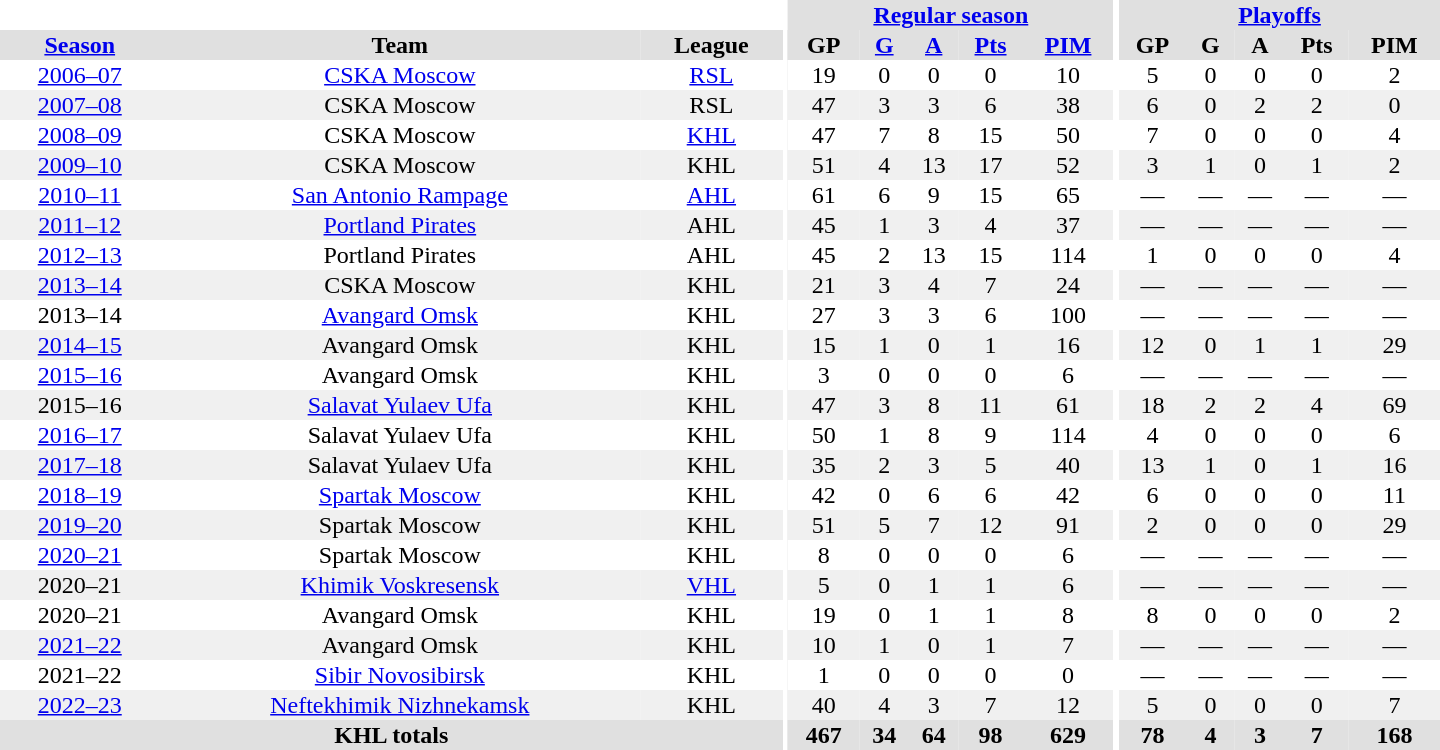<table border="0" cellpadding="1" cellspacing="0" style="text-align:center; width:60em">
<tr bgcolor="#e0e0e0">
<th colspan="3" bgcolor="#ffffff"></th>
<th rowspan="99" bgcolor="#ffffff"></th>
<th colspan="5"><a href='#'>Regular season</a></th>
<th rowspan="99" bgcolor="#ffffff"></th>
<th colspan="5"><a href='#'>Playoffs</a></th>
</tr>
<tr bgcolor="#e0e0e0">
<th><a href='#'>Season</a></th>
<th>Team</th>
<th>League</th>
<th>GP</th>
<th><a href='#'>G</a></th>
<th><a href='#'>A</a></th>
<th><a href='#'>Pts</a></th>
<th><a href='#'>PIM</a></th>
<th>GP</th>
<th>G</th>
<th>A</th>
<th>Pts</th>
<th>PIM</th>
</tr>
<tr ALIGN="center">
<td><a href='#'>2006–07</a></td>
<td><a href='#'>CSKA Moscow</a></td>
<td><a href='#'>RSL</a></td>
<td>19</td>
<td>0</td>
<td>0</td>
<td>0</td>
<td>10</td>
<td>5</td>
<td>0</td>
<td>0</td>
<td>0</td>
<td>2</td>
</tr>
<tr ALIGN="center" bgcolor="#f0f0f0">
<td><a href='#'>2007–08</a></td>
<td>CSKA Moscow</td>
<td>RSL</td>
<td>47</td>
<td>3</td>
<td>3</td>
<td>6</td>
<td>38</td>
<td>6</td>
<td>0</td>
<td>2</td>
<td>2</td>
<td>0</td>
</tr>
<tr ALIGN="center">
<td><a href='#'>2008–09</a></td>
<td>CSKA Moscow</td>
<td><a href='#'>KHL</a></td>
<td>47</td>
<td>7</td>
<td>8</td>
<td>15</td>
<td>50</td>
<td>7</td>
<td>0</td>
<td>0</td>
<td>0</td>
<td>4</td>
</tr>
<tr ALIGN="center" bgcolor="#f0f0f0">
<td><a href='#'>2009–10</a></td>
<td>CSKA Moscow</td>
<td>KHL</td>
<td>51</td>
<td>4</td>
<td>13</td>
<td>17</td>
<td>52</td>
<td>3</td>
<td>1</td>
<td>0</td>
<td>1</td>
<td>2</td>
</tr>
<tr ALIGN="center">
<td><a href='#'>2010–11</a></td>
<td><a href='#'>San Antonio Rampage</a></td>
<td><a href='#'>AHL</a></td>
<td>61</td>
<td>6</td>
<td>9</td>
<td>15</td>
<td>65</td>
<td>—</td>
<td>—</td>
<td>—</td>
<td>—</td>
<td>—</td>
</tr>
<tr ALIGN="center" bgcolor="#f0f0f0">
<td><a href='#'>2011–12</a></td>
<td><a href='#'>Portland Pirates</a></td>
<td>AHL</td>
<td>45</td>
<td>1</td>
<td>3</td>
<td>4</td>
<td>37</td>
<td>—</td>
<td>—</td>
<td>—</td>
<td>—</td>
<td>—</td>
</tr>
<tr ALIGN="center">
<td><a href='#'>2012–13</a></td>
<td>Portland Pirates</td>
<td>AHL</td>
<td>45</td>
<td>2</td>
<td>13</td>
<td>15</td>
<td>114</td>
<td>1</td>
<td>0</td>
<td>0</td>
<td>0</td>
<td>4</td>
</tr>
<tr ALIGN="center" bgcolor="#f0f0f0">
<td><a href='#'>2013–14</a></td>
<td>CSKA Moscow</td>
<td>KHL</td>
<td>21</td>
<td>3</td>
<td>4</td>
<td>7</td>
<td>24</td>
<td>—</td>
<td>—</td>
<td>—</td>
<td>—</td>
<td>—</td>
</tr>
<tr ALIGN="center">
<td>2013–14</td>
<td><a href='#'>Avangard Omsk</a></td>
<td>KHL</td>
<td>27</td>
<td>3</td>
<td>3</td>
<td>6</td>
<td>100</td>
<td>—</td>
<td>—</td>
<td>—</td>
<td>—</td>
<td>—</td>
</tr>
<tr ALIGN="center" bgcolor="#f0f0f0">
<td><a href='#'>2014–15</a></td>
<td>Avangard Omsk</td>
<td>KHL</td>
<td>15</td>
<td>1</td>
<td>0</td>
<td>1</td>
<td>16</td>
<td>12</td>
<td>0</td>
<td>1</td>
<td>1</td>
<td>29</td>
</tr>
<tr ALIGN="center">
<td><a href='#'>2015–16</a></td>
<td>Avangard Omsk</td>
<td>KHL</td>
<td>3</td>
<td>0</td>
<td>0</td>
<td>0</td>
<td>6</td>
<td>—</td>
<td>—</td>
<td>—</td>
<td>—</td>
<td>—</td>
</tr>
<tr ALIGN="center" bgcolor="#f0f0f0">
<td>2015–16</td>
<td><a href='#'>Salavat Yulaev Ufa</a></td>
<td>KHL</td>
<td>47</td>
<td>3</td>
<td>8</td>
<td>11</td>
<td>61</td>
<td>18</td>
<td>2</td>
<td>2</td>
<td>4</td>
<td>69</td>
</tr>
<tr ALIGN="center">
<td><a href='#'>2016–17</a></td>
<td>Salavat Yulaev Ufa</td>
<td>KHL</td>
<td>50</td>
<td>1</td>
<td>8</td>
<td>9</td>
<td>114</td>
<td>4</td>
<td>0</td>
<td>0</td>
<td>0</td>
<td>6</td>
</tr>
<tr ALIGN="center" bgcolor="#f0f0f0">
<td><a href='#'>2017–18</a></td>
<td>Salavat Yulaev Ufa</td>
<td>KHL</td>
<td>35</td>
<td>2</td>
<td>3</td>
<td>5</td>
<td>40</td>
<td>13</td>
<td>1</td>
<td>0</td>
<td>1</td>
<td>16</td>
</tr>
<tr ALIGN="center">
<td><a href='#'>2018–19</a></td>
<td><a href='#'>Spartak Moscow</a></td>
<td>KHL</td>
<td>42</td>
<td>0</td>
<td>6</td>
<td>6</td>
<td>42</td>
<td>6</td>
<td>0</td>
<td>0</td>
<td>0</td>
<td>11</td>
</tr>
<tr ALIGN="center" bgcolor="#f0f0f0">
<td><a href='#'>2019–20</a></td>
<td>Spartak Moscow</td>
<td>KHL</td>
<td>51</td>
<td>5</td>
<td>7</td>
<td>12</td>
<td>91</td>
<td>2</td>
<td>0</td>
<td>0</td>
<td>0</td>
<td>29</td>
</tr>
<tr ALIGN="center">
<td><a href='#'>2020–21</a></td>
<td>Spartak Moscow</td>
<td>KHL</td>
<td>8</td>
<td>0</td>
<td>0</td>
<td>0</td>
<td>6</td>
<td>—</td>
<td>—</td>
<td>—</td>
<td>—</td>
<td>—</td>
</tr>
<tr ALIGN="center"  bgcolor="#f0f0f0">
<td>2020–21</td>
<td><a href='#'>Khimik Voskresensk</a></td>
<td><a href='#'>VHL</a></td>
<td>5</td>
<td>0</td>
<td>1</td>
<td>1</td>
<td>6</td>
<td>—</td>
<td>—</td>
<td>—</td>
<td>—</td>
<td>—</td>
</tr>
<tr ALIGN="center">
<td>2020–21</td>
<td>Avangard Omsk</td>
<td>KHL</td>
<td>19</td>
<td>0</td>
<td>1</td>
<td>1</td>
<td>8</td>
<td>8</td>
<td>0</td>
<td>0</td>
<td>0</td>
<td>2</td>
</tr>
<tr ALIGN="center" bgcolor="#f0f0f0">
<td><a href='#'>2021–22</a></td>
<td>Avangard Omsk</td>
<td>KHL</td>
<td>10</td>
<td>1</td>
<td>0</td>
<td>1</td>
<td>7</td>
<td>—</td>
<td>—</td>
<td>—</td>
<td>—</td>
<td>—</td>
</tr>
<tr ALIGN="center">
<td>2021–22</td>
<td><a href='#'>Sibir Novosibirsk</a></td>
<td>KHL</td>
<td>1</td>
<td>0</td>
<td>0</td>
<td>0</td>
<td>0</td>
<td>—</td>
<td>—</td>
<td>—</td>
<td>—</td>
<td>—</td>
</tr>
<tr ALIGN="center" bgcolor="#f0f0f0">
<td><a href='#'>2022–23</a></td>
<td><a href='#'>Neftekhimik Nizhnekamsk</a></td>
<td>KHL</td>
<td>40</td>
<td>4</td>
<td>3</td>
<td>7</td>
<td>12</td>
<td>5</td>
<td>0</td>
<td>0</td>
<td>0</td>
<td>7</td>
</tr>
<tr bgcolor="#e0e0e0">
<th colspan="3">KHL totals</th>
<th>467</th>
<th>34</th>
<th>64</th>
<th>98</th>
<th>629</th>
<th>78</th>
<th>4</th>
<th>3</th>
<th>7</th>
<th>168</th>
</tr>
</table>
